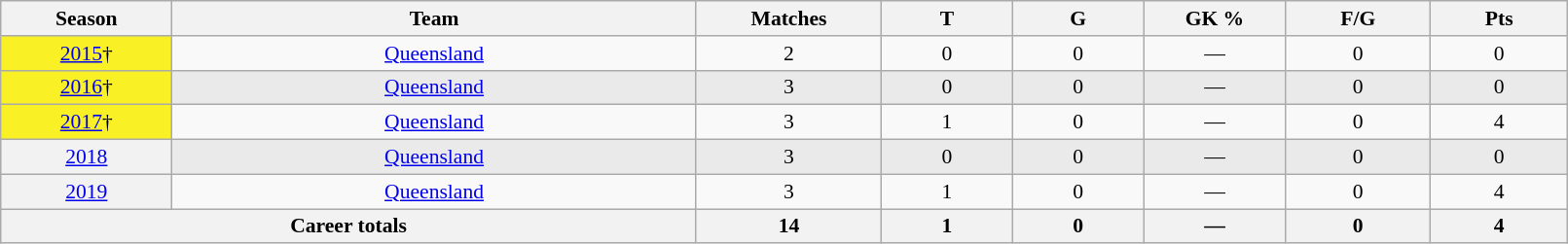<table class="wikitable sortable"  style="font-size:90%; text-align:center; width:85%;">
<tr>
<th width=2%>Season</th>
<th width=8%>Team</th>
<th width=2%>Matches</th>
<th width=2%>T</th>
<th width=2%>G</th>
<th width=2%>GK %</th>
<th width=2%>F/G</th>
<th width=2%>Pts</th>
</tr>
<tr>
<th scope="row" style="text-align:center;background:#f9f025; font-weight:normal"><a href='#'>2015</a>†</th>
<td style="text-align:center;"> <a href='#'>Queensland</a></td>
<td>2</td>
<td>0</td>
<td>0</td>
<td>—</td>
<td>0</td>
<td>0</td>
</tr>
<tr style="background:#eaeaea;">
<th scope="row" style="text-align:center;background:#f9f025; font-weight:normal"><a href='#'>2016</a>†</th>
<td style="text-align:center;"> <a href='#'>Queensland</a></td>
<td>3</td>
<td>0</td>
<td>0</td>
<td>—</td>
<td>0</td>
<td>0</td>
</tr>
<tr>
<th scope="row" style="text-align:center;background:#f9f025; font-weight:normal"><a href='#'>2017</a>†</th>
<td style="text-align:center;"> <a href='#'>Queensland</a></td>
<td>3</td>
<td>1</td>
<td>0</td>
<td>—</td>
<td>0</td>
<td>4</td>
</tr>
<tr style="background:#eaeaea;">
<th scope="row" style="text-align:center; font-weight:normal"><a href='#'>2018</a></th>
<td style="text-align:center;"> <a href='#'>Queensland</a></td>
<td>3</td>
<td>0</td>
<td>0</td>
<td>—</td>
<td>0</td>
<td>0</td>
</tr>
<tr>
<th scope="row" style="text-align:center; font-weight:normal"><a href='#'>2019</a></th>
<td style="text-align:center;"> <a href='#'>Queensland</a></td>
<td>3</td>
<td>1</td>
<td>0</td>
<td>—</td>
<td>0</td>
<td>4</td>
</tr>
<tr class="sortbottom">
<th colspan=2>Career totals</th>
<th>14</th>
<th>1</th>
<th>0</th>
<th>—</th>
<th>0</th>
<th>4</th>
</tr>
</table>
